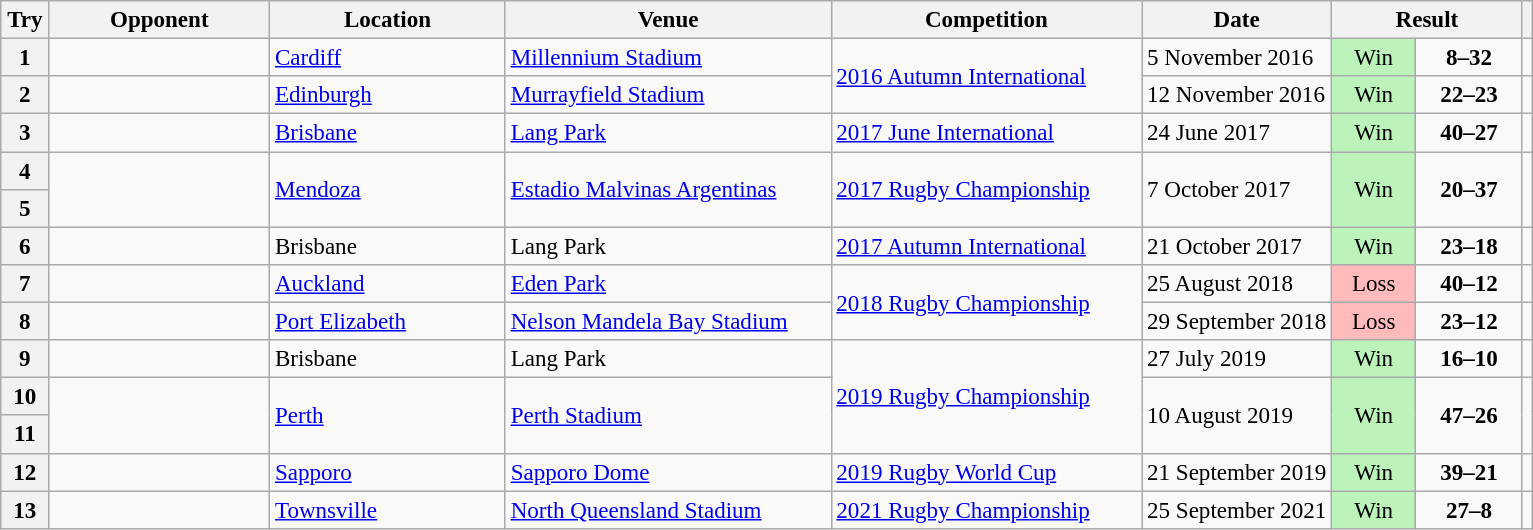<table class="wikitable" style="font-size:96%">
<tr>
<th width=25px>Try</th>
<th width=140px>Opponent</th>
<th width=150px>Location</th>
<th width=210px>Venue</th>
<th width=200px>Competition</th>
<th>Date</th>
<th width=120px colspan=2>Result</th>
<th></th>
</tr>
<tr>
<th align=center>1</th>
<td align=left></td>
<td align=left><a href='#'>Cardiff</a></td>
<td align=left><a href='#'>Millennium Stadium</a></td>
<td align=left rowspan=2><a href='#'>2016 Autumn International</a></td>
<td align=left>5 November 2016</td>
<td align=center bgcolor=#BBF3BB>Win</td>
<td align=center><strong>8–32</strong></td>
<td align=center></td>
</tr>
<tr>
<th align=center>2</th>
<td align=left></td>
<td align=left><a href='#'>Edinburgh</a></td>
<td align=left><a href='#'>Murrayfield Stadium</a></td>
<td align=left>12 November 2016</td>
<td align=center bgcolor=#BBF3BB>Win</td>
<td align=center><strong>22–23</strong></td>
<td align=center></td>
</tr>
<tr>
<th align=center>3</th>
<td align=left></td>
<td align=left><a href='#'>Brisbane</a></td>
<td align=left><a href='#'>Lang Park</a></td>
<td align=left><a href='#'>2017 June International</a></td>
<td align=left>24 June 2017</td>
<td align=center bgcolor=#BBF3BB>Win</td>
<td align=center><strong>40–27</strong></td>
<td align=center></td>
</tr>
<tr>
<th align=center>4</th>
<td align=left rowspan=2></td>
<td align=left rowspan=2><a href='#'>Mendoza</a></td>
<td align=left rowspan=2><a href='#'>Estadio Malvinas Argentinas</a></td>
<td align=left rowspan=2><a href='#'>2017 Rugby Championship</a></td>
<td align=left rowspan=2>7 October 2017</td>
<td align=center bgcolor=#BBF3BB rowspan=2>Win</td>
<td align=center rowspan=2><strong>20–37</strong></td>
<td align=center rowspan=2></td>
</tr>
<tr>
<th align=center>5</th>
</tr>
<tr>
<th align=center>6</th>
<td align=left></td>
<td align=left>Brisbane</td>
<td align=left>Lang Park</td>
<td align=left><a href='#'>2017 Autumn International</a></td>
<td align=left>21 October 2017</td>
<td align=center bgcolor=#BBF3BB>Win</td>
<td align=center><strong>23–18</strong></td>
<td align=center></td>
</tr>
<tr>
<th align=center>7</th>
<td align=left></td>
<td align=left><a href='#'>Auckland</a></td>
<td align=left><a href='#'>Eden Park</a></td>
<td align=left rowspan=2><a href='#'>2018 Rugby Championship</a></td>
<td align=left>25 August 2018</td>
<td align=center bgcolor=#FFBBBB>Loss</td>
<td align=center><strong>40–12</strong></td>
<td align=center></td>
</tr>
<tr>
<th align=center>8</th>
<td align=left></td>
<td align=left><a href='#'>Port Elizabeth</a></td>
<td align=left><a href='#'>Nelson Mandela Bay Stadium</a></td>
<td align=left>29 September 2018</td>
<td align=center bgcolor=#FFBBBB>Loss</td>
<td align=center><strong>23–12</strong></td>
<td align=center></td>
</tr>
<tr>
<th align=center>9</th>
<td align=left></td>
<td align=left>Brisbane</td>
<td align=left>Lang Park</td>
<td align=left rowspan=3><a href='#'>2019 Rugby Championship</a></td>
<td align=left>27 July 2019</td>
<td align=center bgcolor=#BBF3BB>Win</td>
<td align=center><strong>16–10</strong></td>
<td align=center></td>
</tr>
<tr>
<th align=center>10</th>
<td align=left rowspan=2></td>
<td align=left rowspan=2><a href='#'>Perth</a></td>
<td align=left rowspan=2><a href='#'>Perth Stadium</a></td>
<td align=left rowspan=2>10 August 2019</td>
<td align=center bgcolor=#BBF3BB rowspan=2>Win</td>
<td align=center rowspan=2><strong>47–26</strong></td>
<td align=center rowspan=2></td>
</tr>
<tr>
<th align=center>11</th>
</tr>
<tr>
<th align=center>12</th>
<td align=left></td>
<td align=left><a href='#'>Sapporo</a></td>
<td align=left><a href='#'>Sapporo Dome</a></td>
<td align=left><a href='#'>2019 Rugby World Cup</a></td>
<td align=left>21 September 2019</td>
<td align=center bgcolor=#BBF3BB>Win</td>
<td align=center><strong>39–21</strong></td>
<td align=center></td>
</tr>
<tr>
<th align=center>13</th>
<td align=left></td>
<td align=left><a href='#'>Townsville</a></td>
<td align=left><a href='#'>North Queensland Stadium</a></td>
<td align=left><a href='#'>2021 Rugby Championship</a></td>
<td align=left>25 September 2021</td>
<td align=center bgcolor=#BBF3BB>Win</td>
<td align=center><strong>27–8</strong></td>
<td align=center></td>
</tr>
</table>
